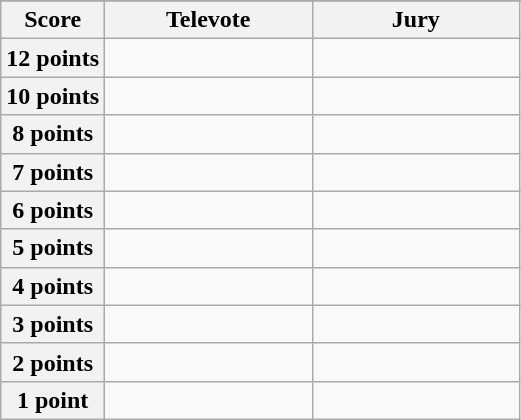<table class="wikitable">
<tr>
</tr>
<tr>
<th scope="col" width="20%">Score</th>
<th scope="col" width="40%">Televote</th>
<th scope="col" width="40%">Jury</th>
</tr>
<tr>
<th scope="row">12 points</th>
<td></td>
<td></td>
</tr>
<tr>
<th scope="row">10 points</th>
<td></td>
<td></td>
</tr>
<tr>
<th scope="row">8 points</th>
<td></td>
<td></td>
</tr>
<tr>
<th scope="row">7 points</th>
<td></td>
<td></td>
</tr>
<tr>
<th scope="row">6 points</th>
<td></td>
<td></td>
</tr>
<tr>
<th scope="row">5 points</th>
<td></td>
<td></td>
</tr>
<tr>
<th scope="row">4 points</th>
<td></td>
<td></td>
</tr>
<tr>
<th scope="row">3 points</th>
<td></td>
<td></td>
</tr>
<tr>
<th scope="row">2 points</th>
<td></td>
<td></td>
</tr>
<tr>
<th scope="row">1 point</th>
<td></td>
<td></td>
</tr>
</table>
